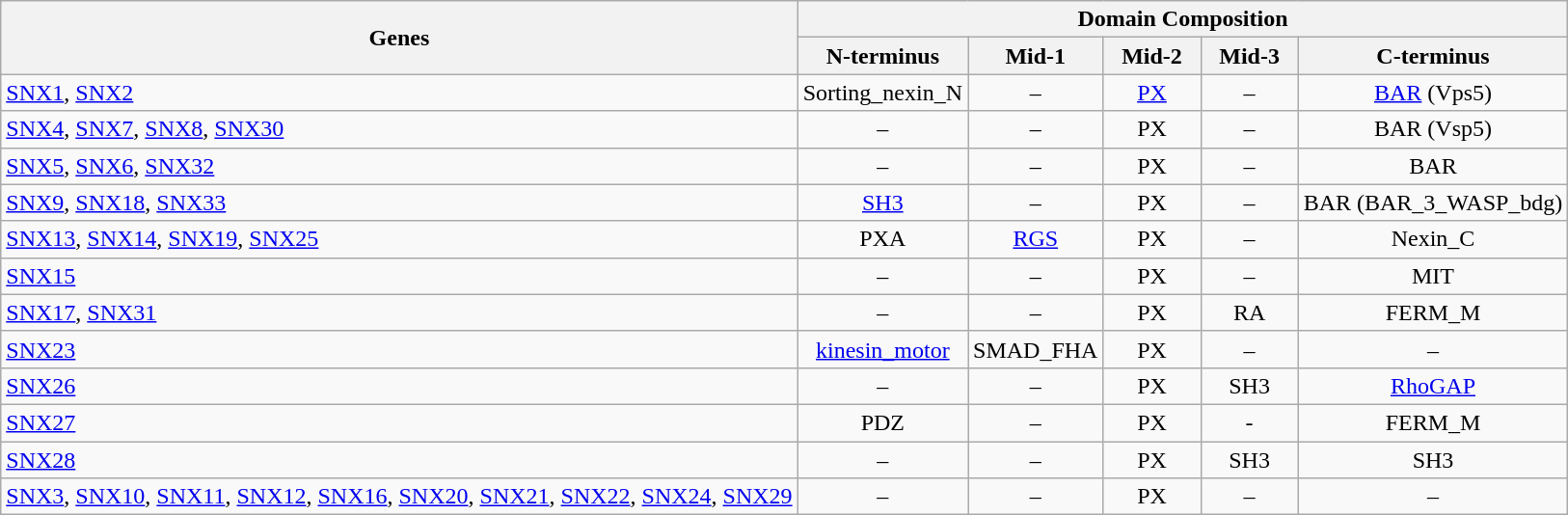<table class="wikitable" style="text-align:center; border=1">
<tr>
<th rowspan="2">Genes</th>
<th colspan="5">Domain Composition</th>
</tr>
<tr>
<th>N-terminus</th>
<th>Mid-1</th>
<th width="60">Mid-2</th>
<th width="60">Mid-3</th>
<th>C-terminus</th>
</tr>
<tr>
<td align="left"><a href='#'>SNX1</a>, <a href='#'>SNX2</a></td>
<td>Sorting_nexin_N</td>
<td>–</td>
<td><a href='#'>PX</a></td>
<td>–</td>
<td><a href='#'>BAR</a> (Vps5)</td>
</tr>
<tr>
<td align="left"><a href='#'>SNX4</a>, <a href='#'>SNX7</a>, <a href='#'>SNX8</a>, <a href='#'>SNX30</a></td>
<td>–</td>
<td>–</td>
<td>PX</td>
<td>–</td>
<td>BAR (Vsp5)</td>
</tr>
<tr>
<td align="left"><a href='#'>SNX5</a>, <a href='#'>SNX6</a>, <a href='#'>SNX32</a></td>
<td>–</td>
<td>–</td>
<td>PX</td>
<td>–</td>
<td>BAR</td>
</tr>
<tr>
<td align="left"><a href='#'>SNX9</a>, <a href='#'>SNX18</a>, <a href='#'>SNX33</a></td>
<td><a href='#'>SH3</a></td>
<td>–</td>
<td>PX</td>
<td>–</td>
<td>BAR (BAR_3_WASP_bdg)</td>
</tr>
<tr>
<td align="left"><a href='#'>SNX13</a>, <a href='#'>SNX14</a>, <a href='#'>SNX19</a>, <a href='#'>SNX25</a></td>
<td>PXA</td>
<td><a href='#'>RGS</a></td>
<td>PX</td>
<td>–</td>
<td>Nexin_C</td>
</tr>
<tr>
<td align="left"><a href='#'>SNX15</a></td>
<td>–</td>
<td>–</td>
<td>PX</td>
<td>–</td>
<td>MIT</td>
</tr>
<tr>
<td align="left"><a href='#'>SNX17</a>, <a href='#'>SNX31</a></td>
<td>–</td>
<td>–</td>
<td>PX</td>
<td>RA</td>
<td>FERM_M</td>
</tr>
<tr>
<td align="left"><a href='#'>SNX23</a></td>
<td><a href='#'>kinesin_motor</a></td>
<td>SMAD_FHA</td>
<td>PX</td>
<td>–</td>
<td>–</td>
</tr>
<tr>
<td align="left"><a href='#'>SNX26</a></td>
<td>–</td>
<td>–</td>
<td>PX</td>
<td>SH3</td>
<td><a href='#'>RhoGAP</a></td>
</tr>
<tr>
<td align="left"><a href='#'>SNX27</a></td>
<td>PDZ</td>
<td>–</td>
<td>PX</td>
<td>-</td>
<td>FERM_M</td>
</tr>
<tr>
<td align="left"><a href='#'>SNX28</a></td>
<td>–</td>
<td>–</td>
<td>PX</td>
<td>SH3</td>
<td>SH3</td>
</tr>
<tr>
<td align="left"><a href='#'>SNX3</a>, <a href='#'>SNX10</a>, <a href='#'>SNX11</a>, <a href='#'>SNX12</a>, <a href='#'>SNX16</a>, <a href='#'>SNX20</a>, <a href='#'>SNX21</a>, <a href='#'>SNX22</a>, <a href='#'>SNX24</a>, <a href='#'>SNX29</a></td>
<td>–</td>
<td>–</td>
<td>PX</td>
<td>–</td>
<td>–</td>
</tr>
</table>
